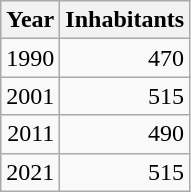<table cellspacing="0" cellpadding="0">
<tr>
<td valign="top"><br><table class="wikitable sortable zebra hintergrundfarbe5">
<tr>
<th>Year</th>
<th>Inhabitants</th>
</tr>
<tr align="right">
<td>1990</td>
<td>470</td>
</tr>
<tr align="right">
<td>2001</td>
<td>515</td>
</tr>
<tr align="right">
<td>2011</td>
<td>490</td>
</tr>
<tr align="right">
<td>2021</td>
<td>515</td>
</tr>
</table>
</td>
</tr>
</table>
